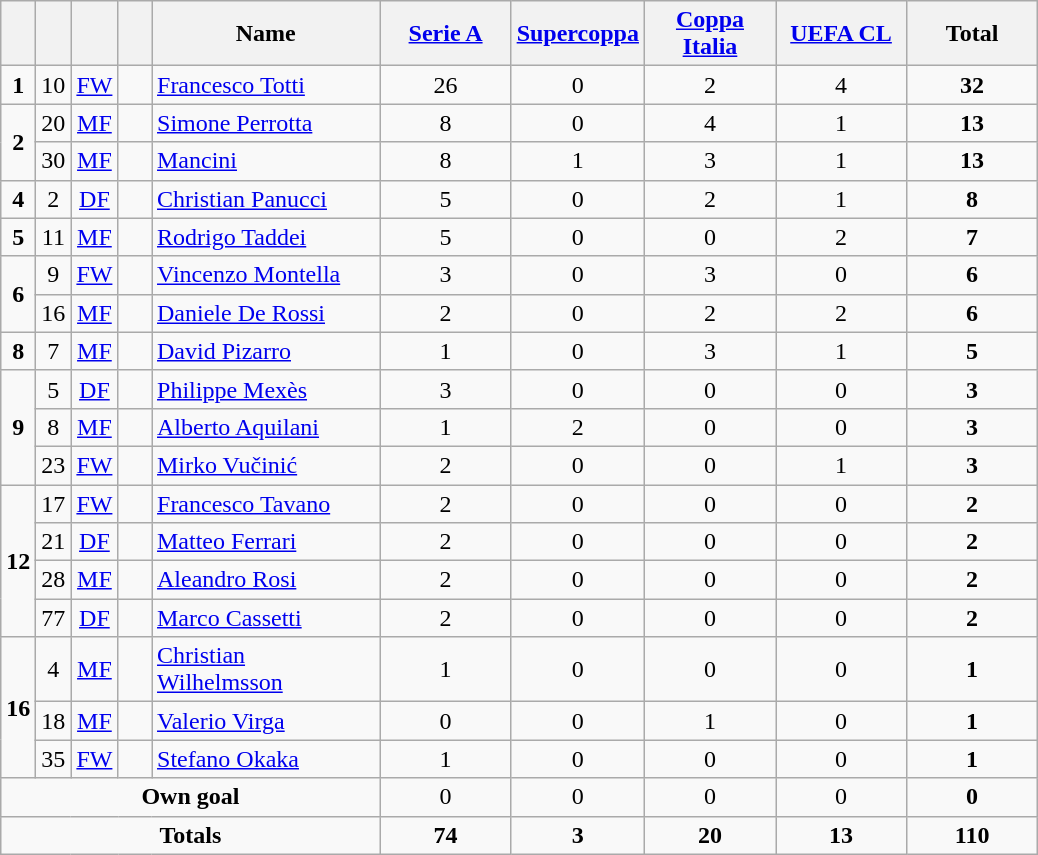<table class="wikitable" style="text-align:center">
<tr>
<th width=15></th>
<th width=15></th>
<th width=15></th>
<th width=15></th>
<th width=145>Name</th>
<th width=80><strong><a href='#'>Serie A</a></strong></th>
<th width=80><strong><a href='#'>Supercoppa</a></strong></th>
<th width=80><strong><a href='#'>Coppa Italia</a></strong></th>
<th width=80><strong><a href='#'>UEFA CL</a></strong></th>
<th width=80>Total</th>
</tr>
<tr>
<td><strong>1</strong></td>
<td>10</td>
<td><a href='#'>FW</a></td>
<td></td>
<td align=left><a href='#'>Francesco Totti</a></td>
<td>26</td>
<td>0</td>
<td>2</td>
<td>4</td>
<td><strong>32</strong></td>
</tr>
<tr>
<td rowspan=2><strong>2</strong></td>
<td>20</td>
<td><a href='#'>MF</a></td>
<td></td>
<td align=left><a href='#'>Simone Perrotta</a></td>
<td>8</td>
<td>0</td>
<td>4</td>
<td>1</td>
<td><strong>13</strong></td>
</tr>
<tr>
<td>30</td>
<td><a href='#'>MF</a></td>
<td></td>
<td align=left><a href='#'>Mancini</a></td>
<td>8</td>
<td>1</td>
<td>3</td>
<td>1</td>
<td><strong>13</strong></td>
</tr>
<tr>
<td><strong>4</strong></td>
<td>2</td>
<td><a href='#'>DF</a></td>
<td></td>
<td align=left><a href='#'>Christian Panucci</a></td>
<td>5</td>
<td>0</td>
<td>2</td>
<td>1</td>
<td><strong>8</strong></td>
</tr>
<tr>
<td><strong>5</strong></td>
<td>11</td>
<td><a href='#'>MF</a></td>
<td></td>
<td align=left><a href='#'>Rodrigo Taddei</a></td>
<td>5</td>
<td>0</td>
<td>0</td>
<td>2</td>
<td><strong>7</strong></td>
</tr>
<tr>
<td rowspan=2><strong>6</strong></td>
<td>9</td>
<td><a href='#'>FW</a></td>
<td></td>
<td align=left><a href='#'>Vincenzo Montella</a></td>
<td>3</td>
<td>0</td>
<td>3</td>
<td>0</td>
<td><strong>6</strong></td>
</tr>
<tr>
<td>16</td>
<td><a href='#'>MF</a></td>
<td></td>
<td align=left><a href='#'>Daniele De Rossi</a></td>
<td>2</td>
<td>0</td>
<td>2</td>
<td>2</td>
<td><strong>6</strong></td>
</tr>
<tr>
<td><strong>8</strong></td>
<td>7</td>
<td><a href='#'>MF</a></td>
<td></td>
<td align=left><a href='#'>David Pizarro</a></td>
<td>1</td>
<td>0</td>
<td>3</td>
<td>1</td>
<td><strong>5</strong></td>
</tr>
<tr>
<td rowspan=3><strong>9</strong></td>
<td>5</td>
<td><a href='#'>DF</a></td>
<td></td>
<td align=left><a href='#'>Philippe Mexès</a></td>
<td>3</td>
<td>0</td>
<td>0</td>
<td>0</td>
<td><strong>3</strong></td>
</tr>
<tr>
<td>8</td>
<td><a href='#'>MF</a></td>
<td></td>
<td align=left><a href='#'>Alberto Aquilani</a></td>
<td>1</td>
<td>2</td>
<td>0</td>
<td>0</td>
<td><strong>3</strong></td>
</tr>
<tr>
<td>23</td>
<td><a href='#'>FW</a></td>
<td></td>
<td align=left><a href='#'>Mirko Vučinić</a></td>
<td>2</td>
<td>0</td>
<td>0</td>
<td>1</td>
<td><strong>3</strong></td>
</tr>
<tr>
<td rowspan=4><strong>12</strong></td>
<td>17</td>
<td><a href='#'>FW</a></td>
<td></td>
<td align=left><a href='#'>Francesco Tavano</a></td>
<td>2</td>
<td>0</td>
<td>0</td>
<td>0</td>
<td><strong>2</strong></td>
</tr>
<tr>
<td>21</td>
<td><a href='#'>DF</a></td>
<td></td>
<td align=left><a href='#'>Matteo Ferrari</a></td>
<td>2</td>
<td>0</td>
<td>0</td>
<td>0</td>
<td><strong>2</strong></td>
</tr>
<tr>
<td>28</td>
<td><a href='#'>MF</a></td>
<td></td>
<td align=left><a href='#'>Aleandro Rosi</a></td>
<td>2</td>
<td>0</td>
<td>0</td>
<td>0</td>
<td><strong>2</strong></td>
</tr>
<tr>
<td>77</td>
<td><a href='#'>DF</a></td>
<td></td>
<td align=left><a href='#'>Marco Cassetti</a></td>
<td>2</td>
<td>0</td>
<td>0</td>
<td>0</td>
<td><strong>2</strong></td>
</tr>
<tr>
<td rowspan=3><strong>16</strong></td>
<td>4</td>
<td><a href='#'>MF</a></td>
<td></td>
<td align=left><a href='#'>Christian Wilhelmsson</a></td>
<td>1</td>
<td>0</td>
<td>0</td>
<td>0</td>
<td><strong>1</strong></td>
</tr>
<tr>
<td>18</td>
<td><a href='#'>MF</a></td>
<td></td>
<td align=left><a href='#'>Valerio Virga</a></td>
<td>0</td>
<td>0</td>
<td>1</td>
<td>0</td>
<td><strong>1</strong></td>
</tr>
<tr>
<td>35</td>
<td><a href='#'>FW</a></td>
<td></td>
<td align=left><a href='#'>Stefano Okaka</a></td>
<td>1</td>
<td>0</td>
<td>0</td>
<td>0</td>
<td><strong>1</strong></td>
</tr>
<tr>
<td colspan=5><strong>Own goal</strong></td>
<td>0</td>
<td>0</td>
<td>0</td>
<td>0</td>
<td><strong>0</strong></td>
</tr>
<tr>
<td colspan=5><strong>Totals</strong></td>
<td><strong>74</strong></td>
<td><strong>3</strong></td>
<td><strong>20</strong></td>
<td><strong>13</strong></td>
<td><strong>110</strong></td>
</tr>
</table>
